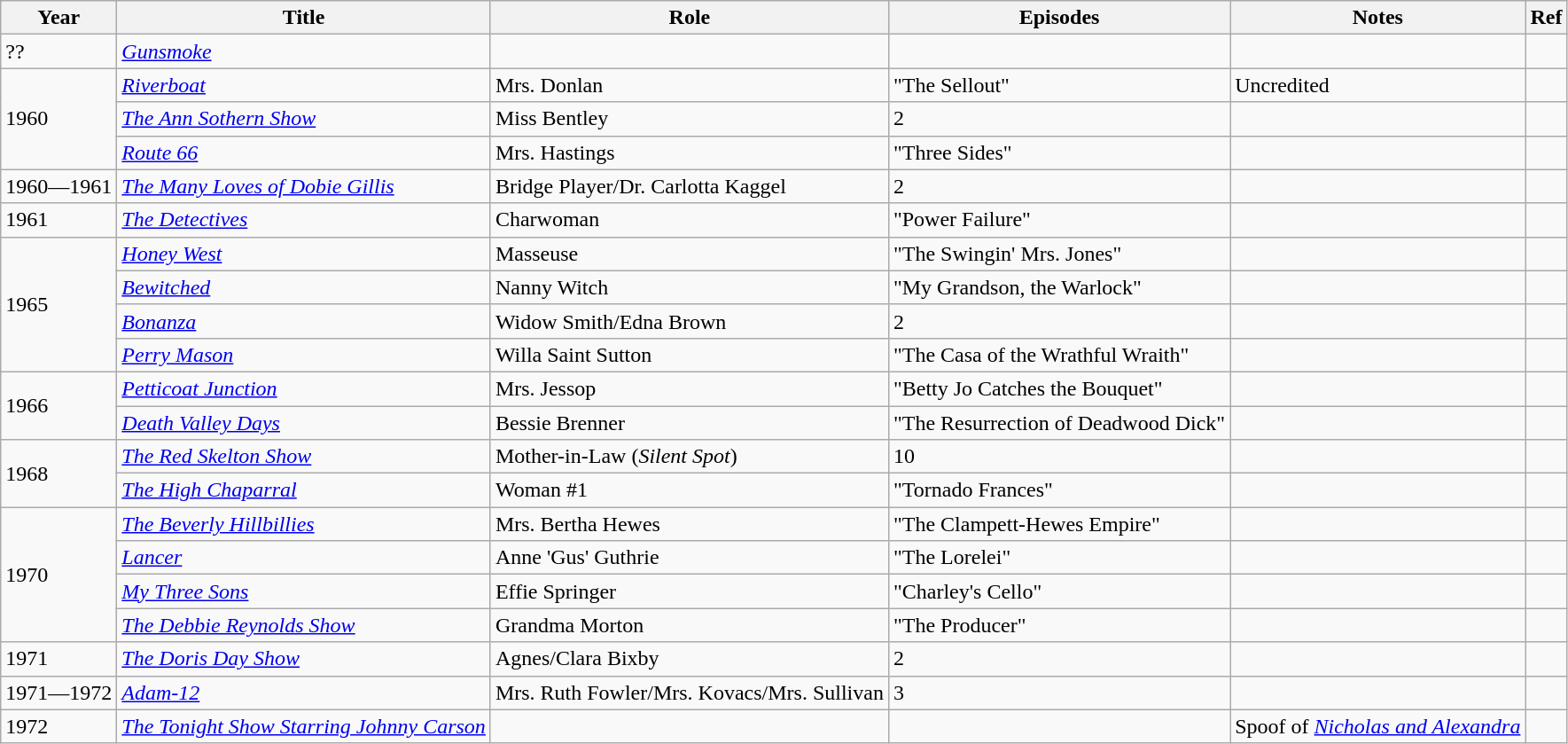<table class="wikitable">
<tr>
<th>Year</th>
<th>Title</th>
<th>Role</th>
<th>Episodes</th>
<th>Notes</th>
<th>Ref</th>
</tr>
<tr>
<td>??</td>
<td><em><a href='#'>Gunsmoke</a></em></td>
<td></td>
<td></td>
<td></td>
<td></td>
</tr>
<tr>
<td rowspan="3">1960</td>
<td><em><a href='#'>Riverboat</a></em></td>
<td>Mrs. Donlan</td>
<td>"The Sellout"</td>
<td>Uncredited</td>
<td></td>
</tr>
<tr>
<td><em><a href='#'>The Ann Sothern Show</a></em></td>
<td>Miss Bentley</td>
<td>2</td>
<td></td>
<td></td>
</tr>
<tr>
<td><em><a href='#'>Route 66</a></em></td>
<td>Mrs. Hastings</td>
<td>"Three Sides"</td>
<td></td>
<td></td>
</tr>
<tr>
<td>1960—1961</td>
<td><em><a href='#'>The Many Loves of Dobie Gillis</a></em></td>
<td>Bridge Player/Dr. Carlotta Kaggel</td>
<td>2</td>
<td></td>
<td></td>
</tr>
<tr>
<td>1961</td>
<td><em><a href='#'>The Detectives</a></em></td>
<td>Charwoman</td>
<td>"Power Failure"</td>
<td></td>
<td></td>
</tr>
<tr>
<td rowspan="4">1965</td>
<td><em><a href='#'>Honey West</a></em></td>
<td>Masseuse</td>
<td>"The Swingin' Mrs. Jones"</td>
<td></td>
<td></td>
</tr>
<tr>
<td><em><a href='#'>Bewitched</a></em></td>
<td>Nanny Witch</td>
<td>"My Grandson, the Warlock"</td>
<td></td>
<td></td>
</tr>
<tr>
<td><em><a href='#'>Bonanza</a></em></td>
<td>Widow Smith/Edna Brown</td>
<td>2</td>
<td></td>
<td></td>
</tr>
<tr>
<td><em><a href='#'>Perry Mason</a></em></td>
<td>Willa Saint Sutton</td>
<td>"The Casa of the Wrathful Wraith"</td>
<td></td>
<td></td>
</tr>
<tr>
<td rowspan="2">1966</td>
<td><em><a href='#'>Petticoat Junction</a></em></td>
<td>Mrs. Jessop</td>
<td>"Betty Jo Catches the Bouquet"</td>
<td></td>
<td></td>
</tr>
<tr>
<td><em><a href='#'>Death Valley Days</a></em></td>
<td>Bessie Brenner</td>
<td>"The Resurrection of Deadwood Dick"</td>
<td></td>
<td></td>
</tr>
<tr>
<td rowspan="2">1968</td>
<td><em><a href='#'>The Red Skelton Show</a></em></td>
<td>Mother-in-Law (<em>Silent Spot</em>)</td>
<td>10</td>
<td></td>
<td></td>
</tr>
<tr>
<td><em><a href='#'>The High Chaparral</a></em></td>
<td>Woman #1</td>
<td>"Tornado Frances"</td>
<td></td>
<td></td>
</tr>
<tr>
<td rowspan="4">1970</td>
<td><em><a href='#'>The Beverly Hillbillies</a></em></td>
<td>Mrs. Bertha Hewes</td>
<td>"The Clampett-Hewes Empire"</td>
<td></td>
<td></td>
</tr>
<tr>
<td><em><a href='#'>Lancer</a></em></td>
<td>Anne 'Gus' Guthrie</td>
<td>"The Lorelei"</td>
<td></td>
<td></td>
</tr>
<tr>
<td><em><a href='#'>My Three Sons</a></em></td>
<td>Effie Springer</td>
<td>"Charley's Cello"</td>
<td></td>
<td></td>
</tr>
<tr>
<td><em><a href='#'>The Debbie Reynolds Show</a></em></td>
<td>Grandma Morton</td>
<td>"The Producer"</td>
<td></td>
<td></td>
</tr>
<tr>
<td>1971</td>
<td><em><a href='#'>The Doris Day Show</a></em></td>
<td>Agnes/Clara Bixby</td>
<td>2</td>
<td></td>
<td></td>
</tr>
<tr>
<td>1971—1972</td>
<td><em><a href='#'>Adam-12</a></em></td>
<td>Mrs. Ruth Fowler/Mrs. Kovacs/Mrs. Sullivan</td>
<td>3</td>
<td></td>
<td></td>
</tr>
<tr>
<td>1972</td>
<td><em><a href='#'>The Tonight Show Starring Johnny Carson</a></em></td>
<td></td>
<td></td>
<td>Spoof of <em><a href='#'>Nicholas and Alexandra</a></em></td>
<td></td>
</tr>
</table>
